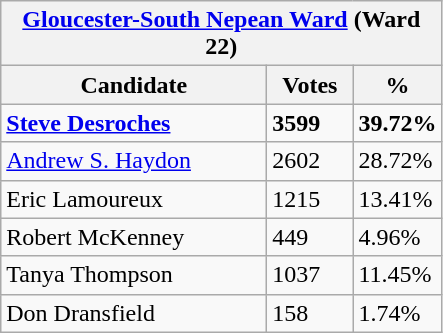<table class="wikitable">
<tr>
<th colspan="3"><a href='#'>Gloucester-South Nepean Ward</a> (Ward 22)</th>
</tr>
<tr>
<th style="width: 170px">Candidate</th>
<th style="width: 50px">Votes</th>
<th style="width: 40px">%</th>
</tr>
<tr>
<td><strong><a href='#'>Steve Desroches</a></strong></td>
<td><strong>3599</strong></td>
<td><strong>39.72%</strong></td>
</tr>
<tr>
<td><a href='#'>Andrew S. Haydon</a></td>
<td>2602</td>
<td>28.72%</td>
</tr>
<tr>
<td>Eric Lamoureux</td>
<td>1215</td>
<td>13.41%</td>
</tr>
<tr>
<td>Robert McKenney</td>
<td>449</td>
<td>4.96%</td>
</tr>
<tr>
<td>Tanya Thompson</td>
<td>1037</td>
<td>11.45%</td>
</tr>
<tr>
<td>Don Dransfield</td>
<td>158</td>
<td>1.74%</td>
</tr>
</table>
